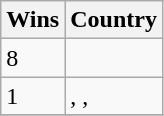<table class="wikitable">
<tr>
<th>Wins</th>
<th>Country</th>
</tr>
<tr>
<td>8</td>
<td></td>
</tr>
<tr>
<td>1</td>
<td>, , </td>
</tr>
<tr>
</tr>
</table>
